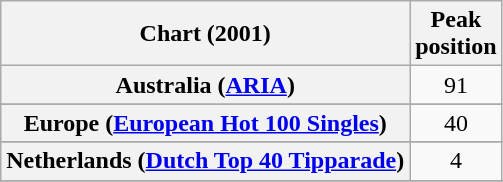<table class="wikitable sortable plainrowheaders">
<tr>
<th>Chart (2001)</th>
<th>Peak<br>position</th>
</tr>
<tr>
<th scope="row">Australia (<a href='#'>ARIA</a>)</th>
<td align="center">91</td>
</tr>
<tr>
</tr>
<tr>
</tr>
<tr>
<th scope="row">Europe (<a href='#'>European Hot 100 Singles</a>)</th>
<td align="center">40</td>
</tr>
<tr>
</tr>
<tr>
</tr>
<tr>
</tr>
<tr>
<th scope="row">Netherlands (<a href='#'>Dutch Top 40 Tipparade</a>)</th>
<td align="center">4</td>
</tr>
<tr>
</tr>
<tr>
</tr>
<tr>
</tr>
<tr>
</tr>
<tr>
</tr>
<tr>
</tr>
<tr>
</tr>
<tr>
</tr>
<tr>
</tr>
<tr>
</tr>
<tr>
</tr>
</table>
